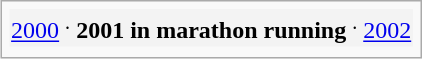<table class="infobox">
<tr style="background:#f3f3f3;">
<td style="text-align:center;"><a href='#'>2000</a> <sup>.</sup> <strong>2001 in marathon running</strong> <sup>.</sup> <a href='#'>2002</a></td>
</tr>
<tr>
</tr>
</table>
